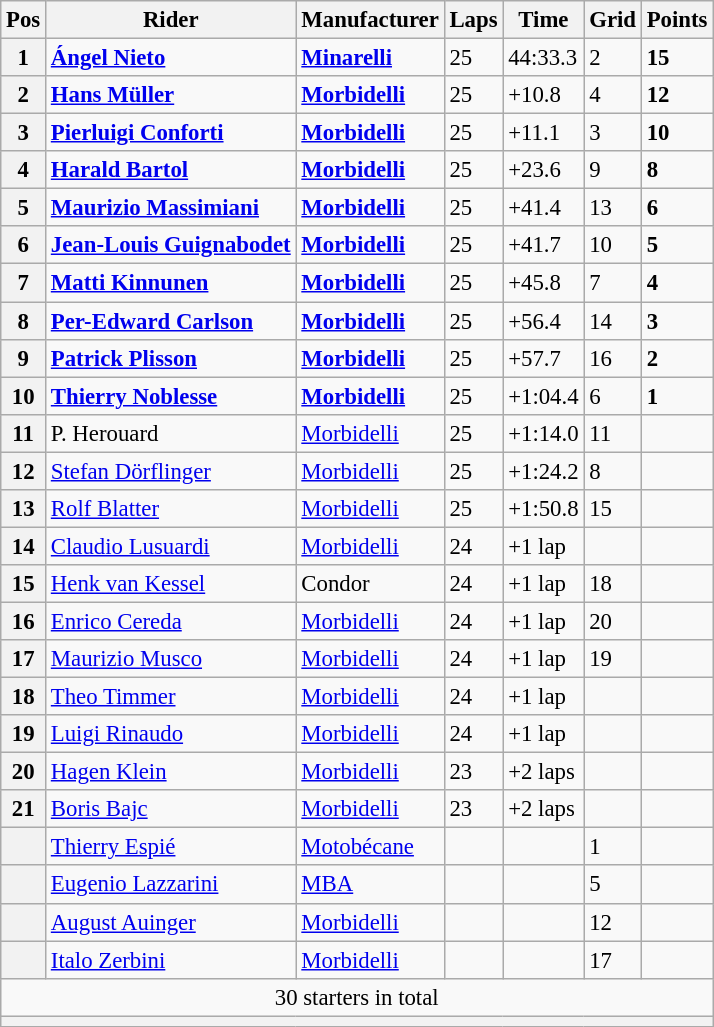<table class="wikitable" style="font-size: 95%;">
<tr>
<th>Pos</th>
<th>Rider</th>
<th>Manufacturer</th>
<th>Laps</th>
<th>Time</th>
<th>Grid</th>
<th>Points</th>
</tr>
<tr>
<th>1</th>
<td> <strong><a href='#'>Ángel Nieto</a></strong></td>
<td><strong><a href='#'>Minarelli</a></strong></td>
<td>25</td>
<td>44:33.3</td>
<td>2</td>
<td><strong>15</strong></td>
</tr>
<tr>
<th>2</th>
<td> <strong><a href='#'>Hans Müller</a></strong></td>
<td><strong><a href='#'>Morbidelli</a></strong></td>
<td>25</td>
<td>+10.8</td>
<td>4</td>
<td><strong>12</strong></td>
</tr>
<tr>
<th>3</th>
<td> <strong><a href='#'>Pierluigi Conforti</a></strong></td>
<td><strong><a href='#'>Morbidelli</a></strong></td>
<td>25</td>
<td>+11.1</td>
<td>3</td>
<td><strong>10</strong></td>
</tr>
<tr>
<th>4</th>
<td> <strong><a href='#'>Harald Bartol</a></strong></td>
<td><strong><a href='#'>Morbidelli</a></strong></td>
<td>25</td>
<td>+23.6</td>
<td>9</td>
<td><strong>8</strong></td>
</tr>
<tr>
<th>5</th>
<td> <strong><a href='#'>Maurizio Massimiani</a></strong></td>
<td><strong><a href='#'>Morbidelli</a></strong></td>
<td>25</td>
<td>+41.4</td>
<td>13</td>
<td><strong>6</strong></td>
</tr>
<tr>
<th>6</th>
<td> <strong><a href='#'>Jean-Louis Guignabodet</a></strong></td>
<td><strong><a href='#'>Morbidelli</a></strong></td>
<td>25</td>
<td>+41.7</td>
<td>10</td>
<td><strong>5</strong></td>
</tr>
<tr>
<th>7</th>
<td> <strong><a href='#'>Matti Kinnunen</a></strong></td>
<td><strong><a href='#'>Morbidelli</a></strong></td>
<td>25</td>
<td>+45.8</td>
<td>7</td>
<td><strong>4</strong></td>
</tr>
<tr>
<th>8</th>
<td> <strong><a href='#'>Per-Edward Carlson</a></strong></td>
<td><strong><a href='#'>Morbidelli</a></strong></td>
<td>25</td>
<td>+56.4</td>
<td>14</td>
<td><strong>3</strong></td>
</tr>
<tr>
<th>9</th>
<td> <strong><a href='#'>Patrick Plisson</a></strong></td>
<td><strong><a href='#'>Morbidelli</a></strong></td>
<td>25</td>
<td>+57.7</td>
<td>16</td>
<td><strong>2</strong></td>
</tr>
<tr>
<th>10</th>
<td> <strong><a href='#'>Thierry Noblesse</a></strong></td>
<td><strong><a href='#'>Morbidelli</a></strong></td>
<td>25</td>
<td>+1:04.4</td>
<td>6</td>
<td><strong>1</strong></td>
</tr>
<tr>
<th>11</th>
<td> P. Herouard</td>
<td><a href='#'>Morbidelli</a></td>
<td>25</td>
<td>+1:14.0</td>
<td>11</td>
<td></td>
</tr>
<tr>
<th>12</th>
<td> <a href='#'>Stefan Dörflinger</a></td>
<td><a href='#'>Morbidelli</a></td>
<td>25</td>
<td>+1:24.2</td>
<td>8</td>
<td></td>
</tr>
<tr>
<th>13</th>
<td> <a href='#'>Rolf Blatter</a></td>
<td><a href='#'>Morbidelli</a></td>
<td>25</td>
<td>+1:50.8</td>
<td>15</td>
<td></td>
</tr>
<tr>
<th>14</th>
<td> <a href='#'>Claudio Lusuardi</a></td>
<td><a href='#'>Morbidelli</a></td>
<td>24</td>
<td>+1 lap</td>
<td></td>
<td></td>
</tr>
<tr>
<th>15</th>
<td> <a href='#'>Henk van Kessel</a></td>
<td>Condor</td>
<td>24</td>
<td>+1 lap</td>
<td>18</td>
<td></td>
</tr>
<tr>
<th>16</th>
<td> <a href='#'>Enrico Cereda</a></td>
<td><a href='#'>Morbidelli</a></td>
<td>24</td>
<td>+1 lap</td>
<td>20</td>
<td></td>
</tr>
<tr>
<th>17</th>
<td> <a href='#'>Maurizio Musco</a></td>
<td><a href='#'>Morbidelli</a></td>
<td>24</td>
<td>+1 lap</td>
<td>19</td>
<td></td>
</tr>
<tr>
<th>18</th>
<td> <a href='#'>Theo Timmer</a></td>
<td><a href='#'>Morbidelli</a></td>
<td>24</td>
<td>+1 lap</td>
<td></td>
<td></td>
</tr>
<tr>
<th>19</th>
<td> <a href='#'>Luigi Rinaudo</a></td>
<td><a href='#'>Morbidelli</a></td>
<td>24</td>
<td>+1 lap</td>
<td></td>
<td></td>
</tr>
<tr>
<th>20</th>
<td> <a href='#'>Hagen Klein</a></td>
<td><a href='#'>Morbidelli</a></td>
<td>23</td>
<td>+2 laps</td>
<td></td>
<td></td>
</tr>
<tr>
<th>21</th>
<td> <a href='#'>Boris Bajc</a></td>
<td><a href='#'>Morbidelli</a></td>
<td>23</td>
<td>+2 laps</td>
<td></td>
<td></td>
</tr>
<tr>
<th></th>
<td> <a href='#'>Thierry Espié</a></td>
<td><a href='#'>Motobécane</a></td>
<td></td>
<td></td>
<td>1</td>
<td></td>
</tr>
<tr>
<th></th>
<td> <a href='#'>Eugenio Lazzarini</a></td>
<td><a href='#'>MBA</a></td>
<td></td>
<td></td>
<td>5</td>
<td></td>
</tr>
<tr>
<th></th>
<td> <a href='#'>August Auinger</a></td>
<td><a href='#'>Morbidelli</a></td>
<td></td>
<td></td>
<td>12</td>
<td></td>
</tr>
<tr>
<th></th>
<td> <a href='#'>Italo Zerbini</a></td>
<td><a href='#'>Morbidelli</a></td>
<td></td>
<td></td>
<td>17</td>
<td></td>
</tr>
<tr>
<td colspan=7 align=center>30 starters in total</td>
</tr>
<tr>
<th colspan=7></th>
</tr>
</table>
